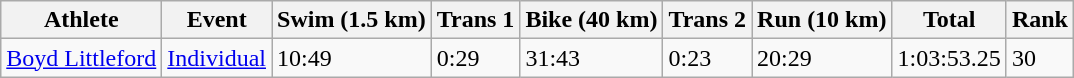<table class="wikitable" border="1">
<tr>
<th>Athlete</th>
<th>Event</th>
<th>Swim (1.5 km)</th>
<th>Trans 1</th>
<th>Bike (40 km)</th>
<th>Trans 2</th>
<th>Run (10 km)</th>
<th>Total</th>
<th>Rank</th>
</tr>
<tr>
<td><a href='#'>Boyd Littleford</a></td>
<td><a href='#'>Individual</a></td>
<td>10:49</td>
<td>0:29</td>
<td>31:43</td>
<td>0:23</td>
<td>20:29</td>
<td>1:03:53.25</td>
<td>30</td>
</tr>
</table>
